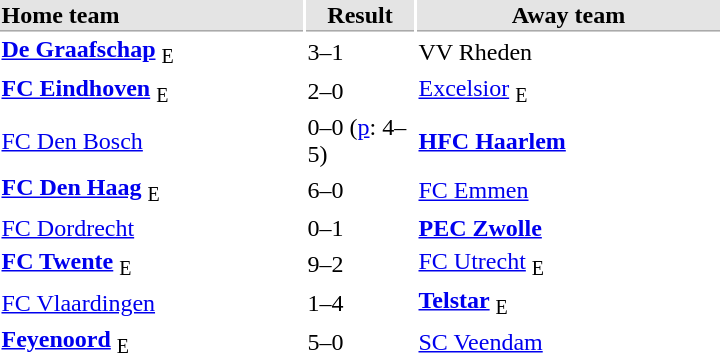<table>
<tr bgcolor="#E4E4E4">
<th style="border-bottom:1px solid #AAAAAA" width="200" align="left">Home team</th>
<th style="border-bottom:1px solid #AAAAAA" width="70" align="center">Result</th>
<th style="border-bottom:1px solid #AAAAAA" width="200">Away team</th>
</tr>
<tr>
<td><strong><a href='#'>De Graafschap</a></strong> <sub>E</sub></td>
<td>3–1</td>
<td>VV Rheden</td>
</tr>
<tr>
<td><strong><a href='#'>FC Eindhoven</a></strong> <sub>E</sub></td>
<td>2–0 </td>
<td><a href='#'>Excelsior</a> <sub>E</sub></td>
</tr>
<tr>
<td><a href='#'>FC Den Bosch</a></td>
<td>0–0 (<a href='#'>p</a>: 4–5)</td>
<td><strong><a href='#'>HFC Haarlem</a></strong></td>
</tr>
<tr>
<td><strong><a href='#'>FC Den Haag</a></strong> <sub>E</sub></td>
<td>6–0</td>
<td><a href='#'>FC Emmen</a></td>
</tr>
<tr>
<td><a href='#'>FC Dordrecht</a></td>
<td>0–1</td>
<td><strong><a href='#'>PEC Zwolle</a></strong></td>
</tr>
<tr>
<td><strong><a href='#'>FC Twente</a></strong> <sub>E</sub></td>
<td>9–2</td>
<td><a href='#'>FC Utrecht</a> <sub>E</sub></td>
</tr>
<tr>
<td><a href='#'>FC Vlaardingen</a></td>
<td>1–4</td>
<td><strong><a href='#'>Telstar</a></strong> <sub>E</sub></td>
</tr>
<tr>
<td><strong><a href='#'>Feyenoord</a></strong> <sub>E</sub></td>
<td>5–0</td>
<td><a href='#'>SC Veendam</a></td>
</tr>
</table>
